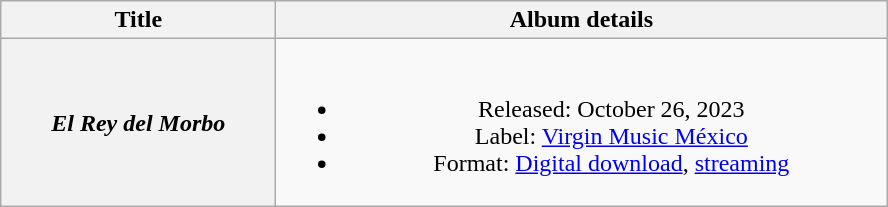<table class="wikitable plainrowheaders" style="text-align:center;">
<tr>
<th scope="col" style="width:11em;">Title</th>
<th scope="col" style="width:25em;">Album details</th>
</tr>
<tr>
<th scope="row"><em>El Rey del Morbo</em></th>
<td><br><ul><li>Released: October 26, 2023</li><li>Label: <a href='#'>Virgin Music México</a></li><li>Format: <a href='#'>Digital download</a>, <a href='#'>streaming</a></li></ul></td>
</tr>
</table>
